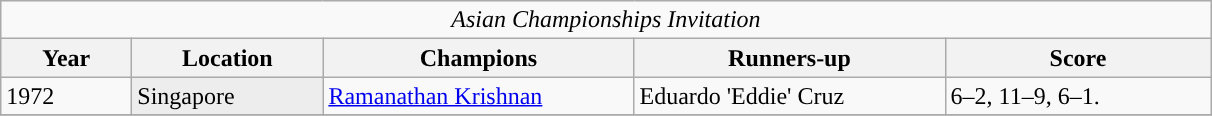<table class="wikitable">
<tr>
<td colspan=5 align=center><em>Asian Championships Invitation</em></td>
</tr>
<tr>
<th style="width:80px">Year</th>
<th style="width:120px">Location</th>
<th style="width:200px">Champions</th>
<th style="width:200px">Runners-up</th>
<th style="width:170px" class="unsortable">Score</th>
</tr>
<tr>
<td>1972</td>
<td style="background:#ededed">Singapore</td>
<td> <a href='#'>Ramanathan Krishnan</a></td>
<td> Eduardo 'Eddie' Cruz</td>
<td>6–2, 11–9, 6–1.</td>
</tr>
<tr>
</tr>
</table>
